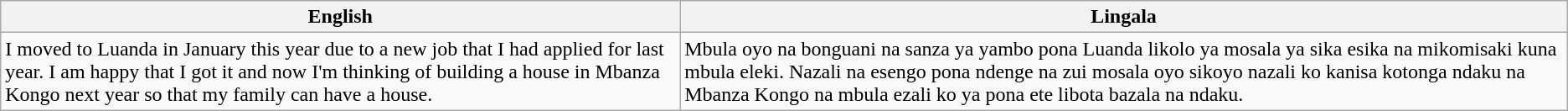<table class="wikitable">
<tr>
<th>English</th>
<th>Lingala</th>
</tr>
<tr>
<td>I moved to Luanda in January this year due to a new job that I had applied for last year. I am happy that I got it and now I'm thinking of building a house in Mbanza Kongo next year so that my family can have a house.</td>
<td>Mbula oyo na bonguani na sanza ya yambo pona Luanda likolo ya mosala ya sika esika na mikomisaki kuna mbula eleki. Nazali na esengo pona ndenge na zui mosala oyo sikoyo nazali ko kanisa kotonga ndaku na Mbanza Kongo na mbula ezali ko ya pona ete libota bazala na ndaku.</td>
</tr>
</table>
